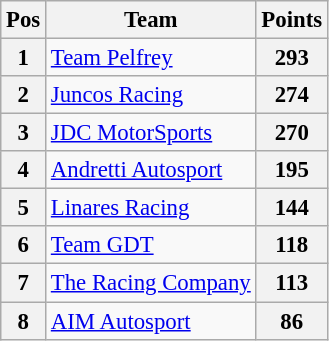<table class="wikitable" style="font-size: 95%;">
<tr>
<th>Pos</th>
<th>Team</th>
<th>Points</th>
</tr>
<tr>
<th>1</th>
<td> <a href='#'>Team Pelfrey</a></td>
<th>293</th>
</tr>
<tr>
<th>2</th>
<td> <a href='#'>Juncos Racing</a></td>
<th>274</th>
</tr>
<tr>
<th>3</th>
<td> <a href='#'>JDC MotorSports</a></td>
<th>270</th>
</tr>
<tr>
<th>4</th>
<td> <a href='#'>Andretti Autosport</a></td>
<th>195</th>
</tr>
<tr>
<th>5</th>
<td> <a href='#'>Linares Racing</a></td>
<th>144</th>
</tr>
<tr>
<th>6</th>
<td> <a href='#'>Team GDT</a></td>
<th>118</th>
</tr>
<tr>
<th>7</th>
<td> <a href='#'>The Racing Company</a></td>
<th>113</th>
</tr>
<tr>
<th>8</th>
<td> <a href='#'>AIM Autosport</a></td>
<th>86</th>
</tr>
</table>
